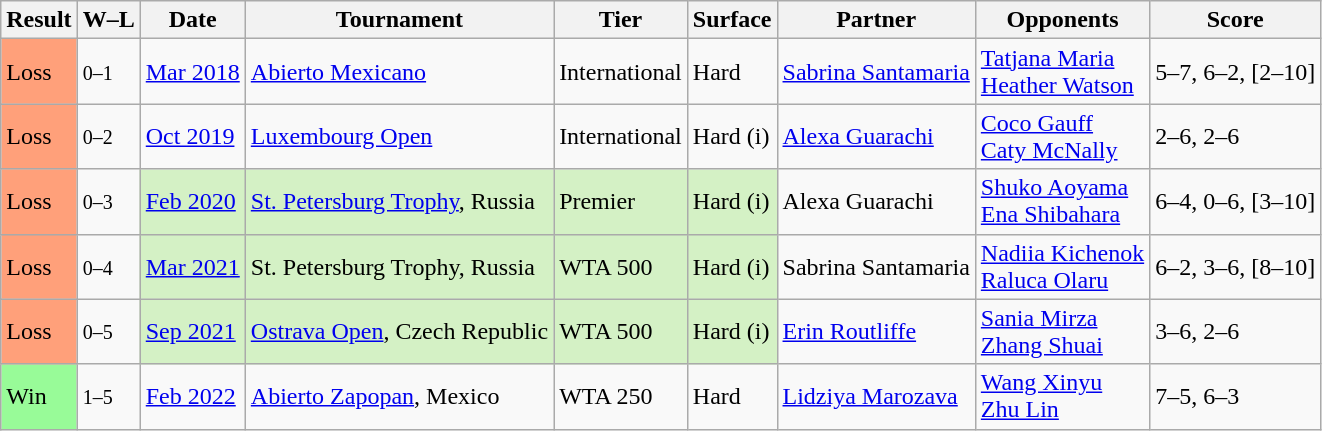<table class="sortable wikitable">
<tr>
<th>Result</th>
<th class="unsortable">W–L</th>
<th>Date</th>
<th>Tournament</th>
<th>Tier</th>
<th>Surface</th>
<th>Partner</th>
<th>Opponents</th>
<th class="unsortable">Score</th>
</tr>
<tr>
<td style="background:#ffa07a;">Loss</td>
<td><small>0–1</small></td>
<td><a href='#'>Mar 2018</a></td>
<td><a href='#'>Abierto Mexicano</a></td>
<td>International</td>
<td>Hard</td>
<td> <a href='#'>Sabrina Santamaria</a></td>
<td> <a href='#'>Tatjana Maria</a> <br>  <a href='#'>Heather Watson</a></td>
<td>5–7, 6–2, [2–10]</td>
</tr>
<tr>
<td style="background:#ffa07a;">Loss</td>
<td><small>0–2</small></td>
<td><a href='#'>Oct 2019</a></td>
<td><a href='#'>Luxembourg Open</a></td>
<td>International</td>
<td>Hard (i)</td>
<td> <a href='#'>Alexa Guarachi</a></td>
<td> <a href='#'>Coco Gauff</a> <br>  <a href='#'>Caty McNally</a></td>
<td>2–6, 2–6</td>
</tr>
<tr>
<td style="background:#ffa07a;">Loss</td>
<td><small>0–3</small></td>
<td style ="background:#d4f1c5;"><a href='#'>Feb 2020</a></td>
<td style ="background:#d4f1c5;"><a href='#'>St. Petersburg Trophy</a>, Russia</td>
<td style ="background:#d4f1c5;">Premier</td>
<td style ="background:#d4f1c5;">Hard (i)</td>
<td> Alexa Guarachi</td>
<td> <a href='#'>Shuko Aoyama</a> <br>  <a href='#'>Ena Shibahara</a></td>
<td>6–4, 0–6, [3–10]</td>
</tr>
<tr>
<td style="background:#ffa07a;">Loss</td>
<td><small>0–4</small></td>
<td style ="background:#d4f1c5;"><a href='#'>Mar 2021</a></td>
<td style ="background:#d4f1c5;">St. Petersburg Trophy, Russia</td>
<td style ="background:#d4f1c5;">WTA 500</td>
<td style ="background:#d4f1c5;">Hard (i)</td>
<td> Sabrina Santamaria</td>
<td> <a href='#'>Nadiia Kichenok</a> <br>  <a href='#'>Raluca Olaru</a></td>
<td>6–2, 3–6, [8–10]</td>
</tr>
<tr>
<td style="background:#ffa07a;">Loss</td>
<td><small>0–5</small></td>
<td style ="background:#d4f1c5;"><a href='#'>Sep 2021</a></td>
<td style ="background:#d4f1c5;"><a href='#'>Ostrava Open</a>, Czech Republic</td>
<td style ="background:#d4f1c5;">WTA 500</td>
<td style ="background:#d4f1c5;">Hard (i)</td>
<td> <a href='#'>Erin Routliffe</a></td>
<td> <a href='#'>Sania Mirza</a> <br>  <a href='#'>Zhang Shuai</a></td>
<td>3–6, 2–6</td>
</tr>
<tr>
<td style="background:#98fb98;">Win</td>
<td><small>1–5</small></td>
<td><a href='#'>Feb 2022</a></td>
<td><a href='#'>Abierto Zapopan</a>, Mexico</td>
<td>WTA 250</td>
<td>Hard</td>
<td> <a href='#'>Lidziya Marozava</a></td>
<td> <a href='#'>Wang Xinyu</a> <br>  <a href='#'>Zhu Lin</a></td>
<td>7–5, 6–3</td>
</tr>
</table>
